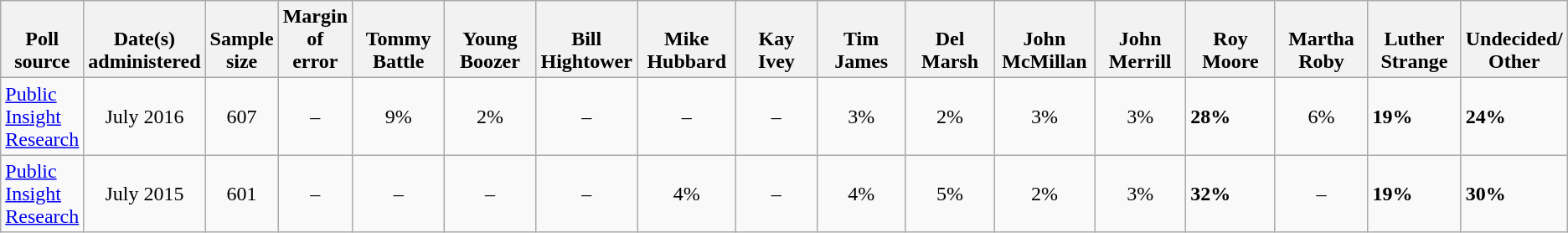<table class="wikitable">
<tr valign=bottom>
<th>Poll source</th>
<th>Date(s)<br>administered</th>
<th>Sample<br>size</th>
<th>Margin<br>of error</th>
<th style="width:75px;">Tommy<br>Battle</th>
<th style="width:75px;">Young<br>Boozer</th>
<th style="width:75px;">Bill<br>Hightower</th>
<th style="width:75px;">Mike<br>Hubbard</th>
<th style="width:75px;">Kay<br>Ivey</th>
<th style="width:75px;">Tim<br>James</th>
<th style="width:75px;">Del<br>Marsh</th>
<th style="width:75px;">John<br>McMillan</th>
<th style="width:75px;">John<br>Merrill</th>
<th style="width:75px;">Roy<br>Moore</th>
<th style="width:75px;">Martha<br>Roby</th>
<th style="width:75px;">Luther<br>Strange</th>
<th>Undecided/<br>Other</th>
</tr>
<tr>
<td><a href='#'>Public Insight Research</a></td>
<td align=center>July 2016</td>
<td align=center>607</td>
<td align=center>–</td>
<td align=center>9%</td>
<td align=center>2%</td>
<td align=center>–</td>
<td align=center>–</td>
<td align=center>–</td>
<td align=center>3%</td>
<td align=center>2%</td>
<td align=center>3%</td>
<td align=center>3%</td>
<td><strong>28%</strong></td>
<td align=center>6%</td>
<td><strong>19%</strong></td>
<td><strong>24%</strong></td>
</tr>
<tr>
<td><a href='#'>Public Insight Research</a></td>
<td align=center>July 2015</td>
<td align=center>601</td>
<td align=center>–</td>
<td align=center>–</td>
<td align=center>–</td>
<td align=center>–</td>
<td align=center>4%</td>
<td align=center>–</td>
<td align=center>4%</td>
<td align=center>5%</td>
<td align=center>2%</td>
<td align=center>3%</td>
<td><strong>32%</strong></td>
<td align=center>–</td>
<td><strong>19%</strong></td>
<td><strong>30%</strong></td>
</tr>
</table>
